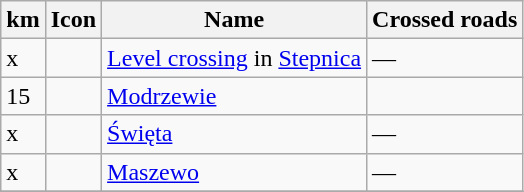<table class=wikitable>
<tr>
<th>km</th>
<th>Icon</th>
<th>Name</th>
<th>Crossed roads</th>
</tr>
<tr>
<td>x</td>
<td></td>
<td><a href='#'>Level crossing</a> in <a href='#'>Stepnica</a></td>
<td>—</td>
</tr>
<tr>
<td>15</td>
<td></td>
<td><a href='#'>Modrzewie</a></td>
<td></td>
</tr>
<tr>
<td>x</td>
<td></td>
<td><a href='#'>Święta</a></td>
<td>—</td>
</tr>
<tr>
<td>x</td>
<td></td>
<td><a href='#'>Maszewo</a></td>
<td>—</td>
</tr>
<tr>
</tr>
</table>
